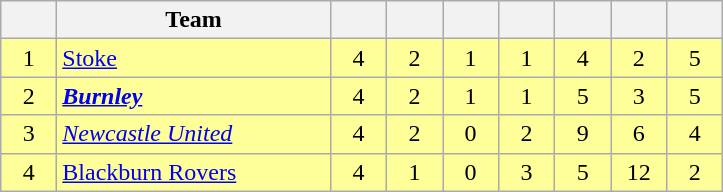<table class="wikitable" style="text-align: center;">
<tr>
<th width=30></th>
<th width=175>Team</th>
<th width=30></th>
<th width=30></th>
<th width=30></th>
<th width=30></th>
<th width=30></th>
<th width=30></th>
<th width=30></th>
</tr>
<tr style="background:#FFFF99;" width="20">
<td>1</td>
<td align=left><a href='#'>Stoke</a></td>
<td>4</td>
<td>2</td>
<td>1</td>
<td>1</td>
<td>4</td>
<td>2</td>
<td>5</td>
</tr>
<tr style="background:#FFFF99;" width="20">
<td>2</td>
<td align=left><strong><em><a href='#'>Burnley</a></em></strong></td>
<td>4</td>
<td>2</td>
<td>1</td>
<td>1</td>
<td>5</td>
<td>3</td>
<td>5</td>
</tr>
<tr style="background:#FFFF99;" width="20">
<td>3</td>
<td align=left><em><a href='#'>Newcastle United</a></em></td>
<td>4</td>
<td>2</td>
<td>0</td>
<td>2</td>
<td>9</td>
<td>6</td>
<td>4</td>
</tr>
<tr style="background:#FFFF99;" width="20">
<td>4</td>
<td align=left><a href='#'>Blackburn Rovers</a></td>
<td>4</td>
<td>1</td>
<td>0</td>
<td>3</td>
<td>5</td>
<td>12</td>
<td>2</td>
</tr>
</table>
